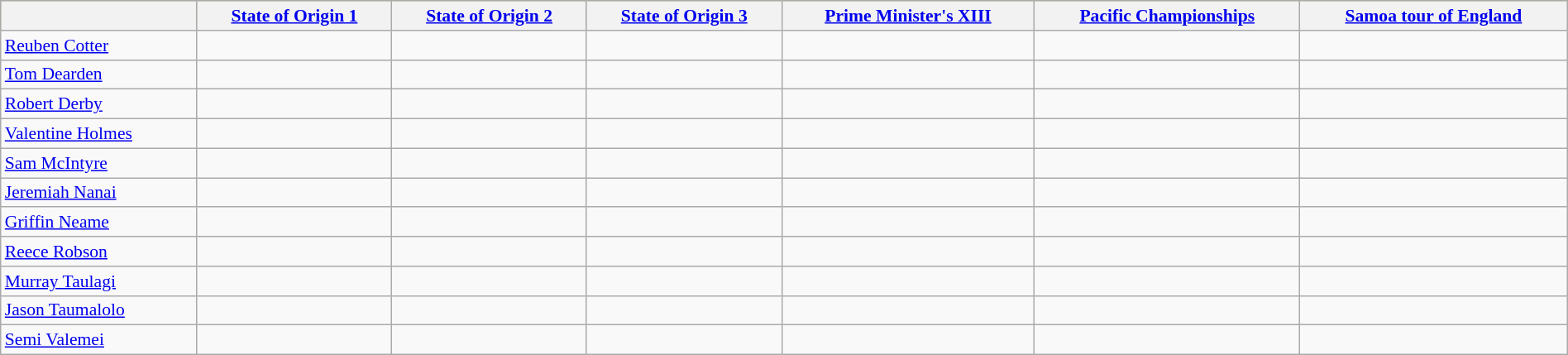<table class="wikitable"  style="width:100%; font-size:90%;">
<tr style="background:#bdb76b;">
<th></th>
<th><a href='#'>State of Origin 1</a></th>
<th><a href='#'>State of Origin 2</a></th>
<th><a href='#'>State of Origin 3</a></th>
<th><a href='#'>Prime Minister's XIII</a></th>
<th><a href='#'>Pacific Championships</a></th>
<th><a href='#'>Samoa tour of England</a></th>
</tr>
<tr>
<td><a href='#'>Reuben Cotter</a></td>
<td></td>
<td></td>
<td></td>
<td></td>
<td></td>
<td></td>
</tr>
<tr>
<td><a href='#'>Tom Dearden</a></td>
<td></td>
<td></td>
<td></td>
<td></td>
<td></td>
<td></td>
</tr>
<tr>
<td><a href='#'>Robert Derby</a></td>
<td></td>
<td></td>
<td></td>
<td></td>
<td></td>
<td></td>
</tr>
<tr>
<td><a href='#'>Valentine Holmes</a></td>
<td></td>
<td></td>
<td></td>
<td></td>
<td></td>
<td></td>
</tr>
<tr>
<td><a href='#'>Sam McIntyre</a></td>
<td></td>
<td></td>
<td></td>
<td></td>
<td></td>
<td></td>
</tr>
<tr>
<td><a href='#'>Jeremiah Nanai</a></td>
<td></td>
<td></td>
<td></td>
<td></td>
<td></td>
<td></td>
</tr>
<tr>
<td><a href='#'>Griffin Neame</a></td>
<td></td>
<td></td>
<td></td>
<td></td>
<td></td>
<td></td>
</tr>
<tr>
<td><a href='#'>Reece Robson</a></td>
<td></td>
<td></td>
<td></td>
<td></td>
<td></td>
<td></td>
</tr>
<tr>
<td><a href='#'>Murray Taulagi</a></td>
<td></td>
<td></td>
<td></td>
<td></td>
<td></td>
<td></td>
</tr>
<tr>
<td><a href='#'>Jason Taumalolo</a></td>
<td></td>
<td></td>
<td></td>
<td></td>
<td></td>
<td></td>
</tr>
<tr>
<td><a href='#'>Semi Valemei</a></td>
<td></td>
<td></td>
<td></td>
<td></td>
<td></td>
<td></td>
</tr>
</table>
